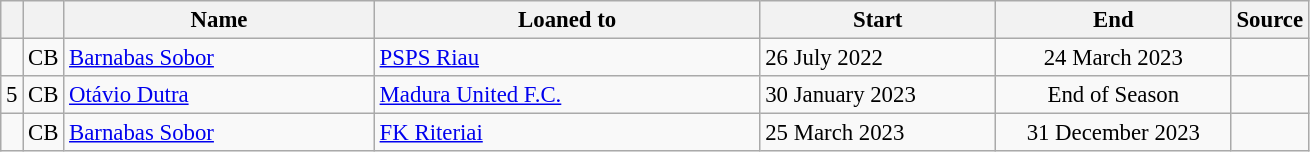<table class="wikitable plainrowheaders sortable" style="font-size:95%">
<tr>
<th></th>
<th></th>
<th scope="col" style="width:200px;">Name</th>
<th scope="col" style="width:250px;">Loaned to</th>
<th scope="col" style="width:150px;">Start</th>
<th scope="col" style="width:150px;">End</th>
<th>Source</th>
</tr>
<tr>
<td align=center></td>
<td align=center>CB</td>
<td> <a href='#'>Barnabas Sobor</a></td>
<td> <a href='#'>PSPS Riau</a></td>
<td>26 July 2022</td>
<td align=center>24 March 2023</td>
<td align=center></td>
</tr>
<tr>
<td align=center>5</td>
<td align=center>CB</td>
<td> <a href='#'>Otávio Dutra</a></td>
<td> <a href='#'>Madura United F.C.</a></td>
<td>30 January 2023</td>
<td align=center>End of Season</td>
<td align=center></td>
</tr>
<tr>
<td align=center></td>
<td align=center>CB</td>
<td> <a href='#'>Barnabas Sobor</a></td>
<td> <a href='#'>FK Riteriai</a></td>
<td>25 March 2023</td>
<td align=center>31 December 2023</td>
<td align=center></td>
</tr>
</table>
